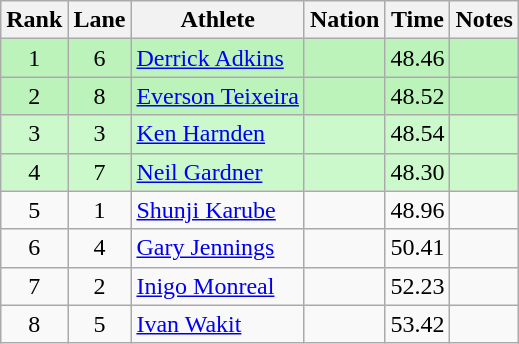<table class="wikitable sortable" style="text-align:center">
<tr>
<th>Rank</th>
<th>Lane</th>
<th>Athlete</th>
<th>Nation</th>
<th>Time</th>
<th>Notes</th>
</tr>
<tr style="background:#bbf3bb;">
<td>1</td>
<td>6</td>
<td align=left><a href='#'>Derrick Adkins</a></td>
<td align=left></td>
<td>48.46</td>
<td></td>
</tr>
<tr style="background:#bbf3bb;">
<td>2</td>
<td>8</td>
<td align=left><a href='#'>Everson Teixeira</a></td>
<td align=left></td>
<td>48.52</td>
<td></td>
</tr>
<tr style="background:#ccf9cc;">
<td>3</td>
<td>3</td>
<td align=left><a href='#'>Ken Harnden</a></td>
<td align=left></td>
<td>48.54</td>
<td></td>
</tr>
<tr style="background:#ccf9cc;">
<td>4</td>
<td>7</td>
<td align=left><a href='#'>Neil Gardner</a></td>
<td align=left></td>
<td>48.30</td>
<td></td>
</tr>
<tr>
<td>5</td>
<td>1</td>
<td align=left><a href='#'>Shunji Karube</a></td>
<td align=left></td>
<td>48.96</td>
<td></td>
</tr>
<tr>
<td>6</td>
<td>4</td>
<td align=left><a href='#'>Gary Jennings</a></td>
<td align=left></td>
<td>50.41</td>
<td></td>
</tr>
<tr>
<td>7</td>
<td>2</td>
<td align=left><a href='#'>Inigo Monreal</a></td>
<td align=left></td>
<td>52.23</td>
<td></td>
</tr>
<tr>
<td>8</td>
<td>5</td>
<td align=left><a href='#'>Ivan Wakit</a></td>
<td align=left></td>
<td>53.42</td>
<td></td>
</tr>
</table>
